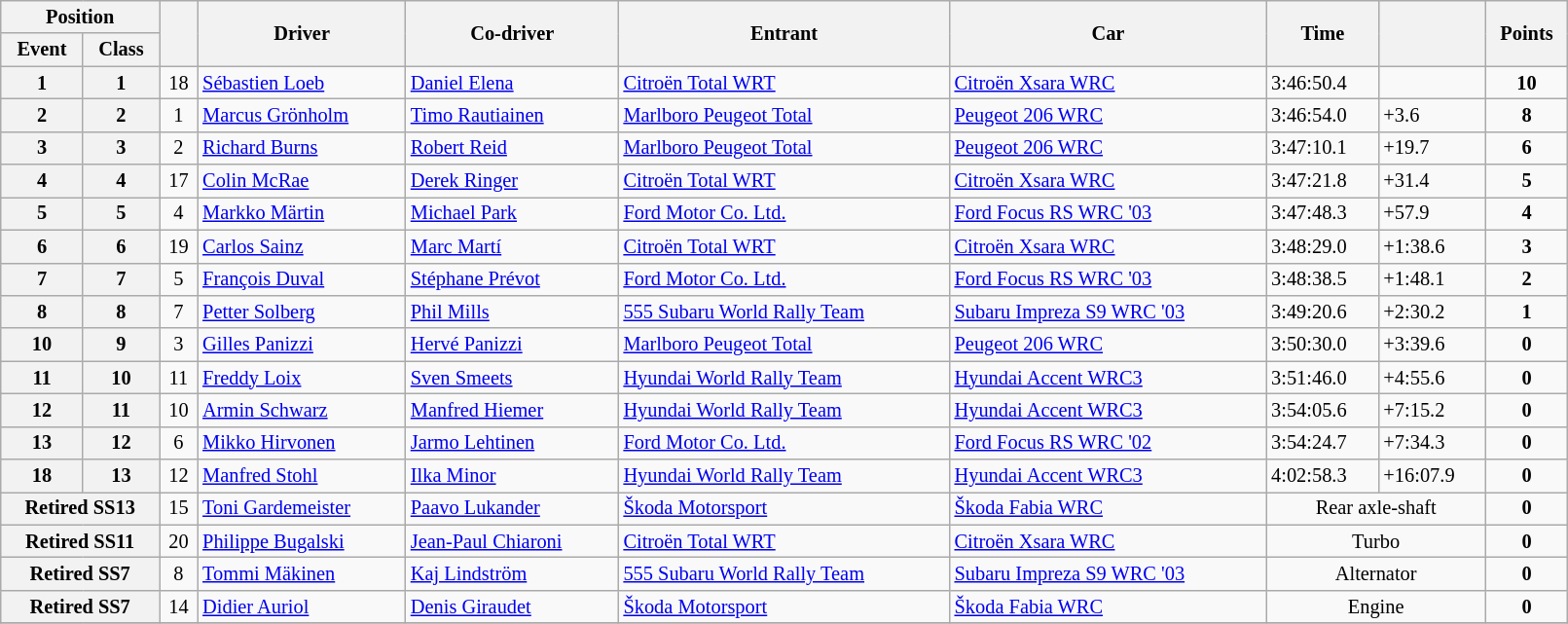<table class="wikitable" width=85% style="font-size: 85%;">
<tr>
<th colspan="2">Position</th>
<th rowspan="2"></th>
<th rowspan="2">Driver</th>
<th rowspan="2">Co-driver</th>
<th rowspan="2">Entrant</th>
<th rowspan="2">Car</th>
<th rowspan="2">Time</th>
<th rowspan="2"></th>
<th rowspan="2">Points</th>
</tr>
<tr>
<th>Event</th>
<th>Class</th>
</tr>
<tr>
<th>1</th>
<th>1</th>
<td align="center">18</td>
<td> <a href='#'>Sébastien Loeb</a></td>
<td> <a href='#'>Daniel Elena</a></td>
<td> <a href='#'>Citroën Total WRT</a></td>
<td><a href='#'>Citroën Xsara WRC</a></td>
<td>3:46:50.4</td>
<td></td>
<td align="center"><strong>10</strong></td>
</tr>
<tr>
<th>2</th>
<th>2</th>
<td align="center">1</td>
<td> <a href='#'>Marcus Grönholm</a></td>
<td> <a href='#'>Timo Rautiainen</a></td>
<td> <a href='#'>Marlboro Peugeot Total</a></td>
<td><a href='#'>Peugeot 206 WRC</a></td>
<td>3:46:54.0</td>
<td>+3.6</td>
<td align="center"><strong>8</strong></td>
</tr>
<tr>
<th>3</th>
<th>3</th>
<td align="center">2</td>
<td> <a href='#'>Richard Burns</a></td>
<td> <a href='#'>Robert Reid</a></td>
<td> <a href='#'>Marlboro Peugeot Total</a></td>
<td><a href='#'>Peugeot 206 WRC</a></td>
<td>3:47:10.1</td>
<td>+19.7</td>
<td align="center"><strong>6</strong></td>
</tr>
<tr>
<th>4</th>
<th>4</th>
<td align="center">17</td>
<td> <a href='#'>Colin McRae</a></td>
<td> <a href='#'>Derek Ringer</a></td>
<td> <a href='#'>Citroën Total WRT</a></td>
<td><a href='#'>Citroën Xsara WRC</a></td>
<td>3:47:21.8</td>
<td>+31.4</td>
<td align="center"><strong>5</strong></td>
</tr>
<tr>
<th>5</th>
<th>5</th>
<td align="center">4</td>
<td> <a href='#'>Markko Märtin</a></td>
<td> <a href='#'>Michael Park</a></td>
<td> <a href='#'>Ford Motor Co. Ltd.</a></td>
<td><a href='#'>Ford Focus RS WRC '03</a></td>
<td>3:47:48.3</td>
<td>+57.9</td>
<td align="center"><strong>4</strong></td>
</tr>
<tr>
<th>6</th>
<th>6</th>
<td align="center">19</td>
<td> <a href='#'>Carlos Sainz</a></td>
<td> <a href='#'>Marc Martí</a></td>
<td> <a href='#'>Citroën Total WRT</a></td>
<td><a href='#'>Citroën Xsara WRC</a></td>
<td>3:48:29.0</td>
<td>+1:38.6</td>
<td align="center"><strong>3</strong></td>
</tr>
<tr>
<th>7</th>
<th>7</th>
<td align="center">5</td>
<td> <a href='#'>François Duval</a></td>
<td> <a href='#'>Stéphane Prévot</a></td>
<td> <a href='#'>Ford Motor Co. Ltd.</a></td>
<td><a href='#'>Ford Focus RS WRC '03</a></td>
<td>3:48:38.5</td>
<td>+1:48.1</td>
<td align="center"><strong>2</strong></td>
</tr>
<tr>
<th>8</th>
<th>8</th>
<td align="center">7</td>
<td> <a href='#'>Petter Solberg</a></td>
<td> <a href='#'>Phil Mills</a></td>
<td> <a href='#'>555 Subaru World Rally Team</a></td>
<td><a href='#'>Subaru Impreza S9 WRC '03</a></td>
<td>3:49:20.6</td>
<td>+2:30.2</td>
<td align="center"><strong>1</strong></td>
</tr>
<tr>
<th>10</th>
<th>9</th>
<td align="center">3</td>
<td> <a href='#'>Gilles Panizzi</a></td>
<td> <a href='#'>Hervé Panizzi</a></td>
<td> <a href='#'>Marlboro Peugeot Total</a></td>
<td><a href='#'>Peugeot 206 WRC</a></td>
<td>3:50:30.0</td>
<td>+3:39.6</td>
<td align="center"><strong>0</strong></td>
</tr>
<tr>
<th>11</th>
<th>10</th>
<td align="center">11</td>
<td> <a href='#'>Freddy Loix</a></td>
<td> <a href='#'>Sven Smeets</a></td>
<td> <a href='#'>Hyundai World Rally Team</a></td>
<td><a href='#'>Hyundai Accent WRC3</a></td>
<td>3:51:46.0</td>
<td>+4:55.6</td>
<td align="center"><strong>0</strong></td>
</tr>
<tr>
<th>12</th>
<th>11</th>
<td align="center">10</td>
<td> <a href='#'>Armin Schwarz</a></td>
<td> <a href='#'>Manfred Hiemer</a></td>
<td> <a href='#'>Hyundai World Rally Team</a></td>
<td><a href='#'>Hyundai Accent WRC3</a></td>
<td>3:54:05.6</td>
<td>+7:15.2</td>
<td align="center"><strong>0</strong></td>
</tr>
<tr>
<th>13</th>
<th>12</th>
<td align="center">6</td>
<td> <a href='#'>Mikko Hirvonen</a></td>
<td> <a href='#'>Jarmo Lehtinen</a></td>
<td> <a href='#'>Ford Motor Co. Ltd.</a></td>
<td><a href='#'>Ford Focus RS WRC '02</a></td>
<td>3:54:24.7</td>
<td>+7:34.3</td>
<td align="center"><strong>0</strong></td>
</tr>
<tr>
<th>18</th>
<th>13</th>
<td align="center">12</td>
<td> <a href='#'>Manfred Stohl</a></td>
<td> <a href='#'>Ilka Minor</a></td>
<td> <a href='#'>Hyundai World Rally Team</a></td>
<td><a href='#'>Hyundai Accent WRC3</a></td>
<td>4:02:58.3</td>
<td>+16:07.9</td>
<td align="center"><strong>0</strong></td>
</tr>
<tr>
<th colspan="2">Retired SS13</th>
<td align="center">15</td>
<td> <a href='#'>Toni Gardemeister</a></td>
<td> <a href='#'>Paavo Lukander</a></td>
<td> <a href='#'>Škoda Motorsport</a></td>
<td><a href='#'>Škoda Fabia WRC</a></td>
<td align="center" colspan="2">Rear axle-shaft</td>
<td align="center"><strong>0</strong></td>
</tr>
<tr>
<th colspan="2">Retired SS11</th>
<td align="center">20</td>
<td> <a href='#'>Philippe Bugalski</a></td>
<td> <a href='#'>Jean-Paul Chiaroni</a></td>
<td> <a href='#'>Citroën Total WRT</a></td>
<td><a href='#'>Citroën Xsara WRC</a></td>
<td align="center" colspan="2">Turbo</td>
<td align="center"><strong>0</strong></td>
</tr>
<tr>
<th colspan="2">Retired SS7</th>
<td align="center">8</td>
<td> <a href='#'>Tommi Mäkinen</a></td>
<td> <a href='#'>Kaj Lindström</a></td>
<td> <a href='#'>555 Subaru World Rally Team</a></td>
<td><a href='#'>Subaru Impreza S9 WRC '03</a></td>
<td align="center" colspan="2">Alternator</td>
<td align="center"><strong>0</strong></td>
</tr>
<tr>
<th colspan="2">Retired SS7</th>
<td align="center">14</td>
<td> <a href='#'>Didier Auriol</a></td>
<td> <a href='#'>Denis Giraudet</a></td>
<td> <a href='#'>Škoda Motorsport</a></td>
<td><a href='#'>Škoda Fabia WRC</a></td>
<td align="center" colspan="2">Engine</td>
<td align="center"><strong>0</strong></td>
</tr>
<tr>
</tr>
</table>
